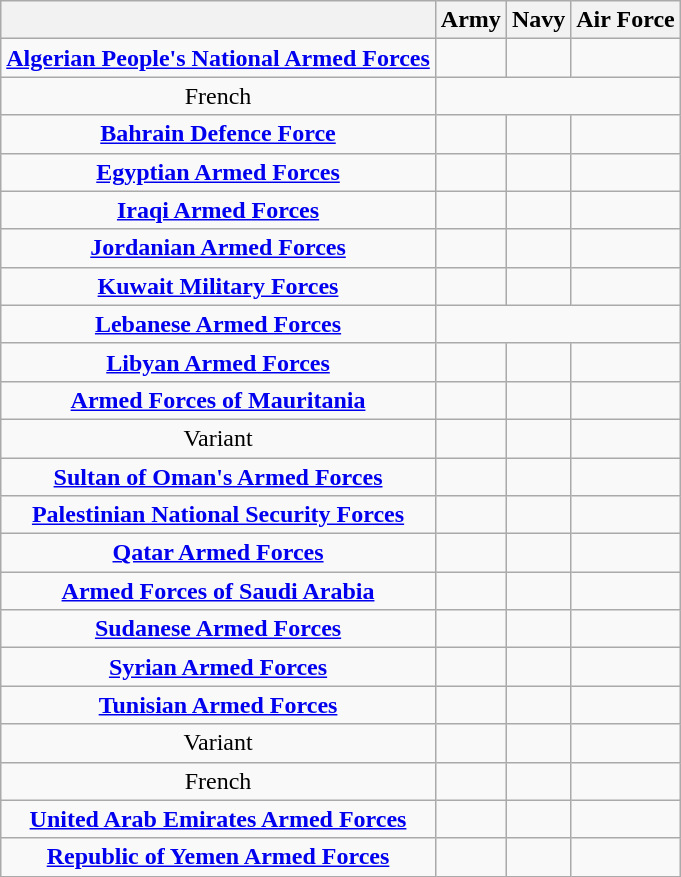<table class="wikitable plainrowheaders" style="text-align:center;" border="1">
<tr>
<th></th>
<th>Army</th>
<th>Navy</th>
<th>Air Force</th>
</tr>
<tr>
<td><strong><a href='#'>Algerian People's National Armed Forces</a></strong></td>
<td></td>
<td></td>
<td></td>
</tr>
<tr>
<td>French</td>
<td colspan=3></td>
</tr>
<tr>
<td><strong><a href='#'>Bahrain Defence Force</a></strong></td>
<td></td>
<td></td>
<td></td>
</tr>
<tr>
<td><strong><a href='#'>Egyptian Armed Forces</a></strong></td>
<td></td>
<td></td>
<td></td>
</tr>
<tr>
<td><strong><a href='#'>Iraqi Armed Forces</a></strong></td>
<td></td>
<td></td>
<td></td>
</tr>
<tr>
<td><strong><a href='#'>Jordanian Armed Forces</a></strong></td>
<td></td>
<td></td>
<td></td>
</tr>
<tr>
<td><strong><a href='#'>Kuwait Military Forces</a></strong></td>
<td></td>
<td></td>
<td></td>
</tr>
<tr>
<td><strong><a href='#'>Lebanese Armed Forces</a></strong></td>
<td colspan=3></td>
</tr>
<tr>
<td><strong><a href='#'>Libyan Armed Forces</a></strong></td>
<td></td>
<td></td>
<td></td>
</tr>
<tr>
<td><strong><a href='#'>Armed Forces of Mauritania</a></strong></td>
<td></td>
<td></td>
<td></td>
</tr>
<tr>
<td>Variant</td>
<td></td>
<td><br></td>
<td></td>
</tr>
<tr>
<td><strong><a href='#'>Sultan of Oman's Armed Forces</a></strong></td>
<td></td>
<td></td>
<td></td>
</tr>
<tr>
<td><strong><a href='#'>Palestinian National Security Forces</a></strong></td>
<td></td>
<td></td>
<td></td>
</tr>
<tr>
<td><strong><a href='#'>Qatar Armed Forces</a></strong></td>
<td></td>
<td></td>
<td></td>
</tr>
<tr>
<td><strong><a href='#'>Armed Forces of Saudi Arabia</a></strong></td>
<td></td>
<td></td>
<td></td>
</tr>
<tr>
<td><strong><a href='#'>Sudanese Armed Forces</a></strong></td>
<td></td>
<td></td>
<td></td>
</tr>
<tr>
<td><strong><a href='#'>Syrian Armed Forces</a></strong></td>
<td></td>
<td></td>
<td></td>
</tr>
<tr>
<td><strong><a href='#'>Tunisian Armed Forces</a></strong></td>
<td></td>
<td></td>
<td></td>
</tr>
<tr>
<td>Variant</td>
<td></td>
<td><br></td>
<td></td>
</tr>
<tr>
<td>French</td>
<td></td>
<td></td>
<td></td>
</tr>
<tr>
<td><strong><a href='#'>United Arab Emirates Armed Forces</a></strong></td>
<td></td>
<td></td>
<td></td>
</tr>
<tr>
<td><strong><a href='#'>Republic of Yemen Armed Forces</a></strong></td>
<td></td>
<td></td>
<td></td>
</tr>
</table>
